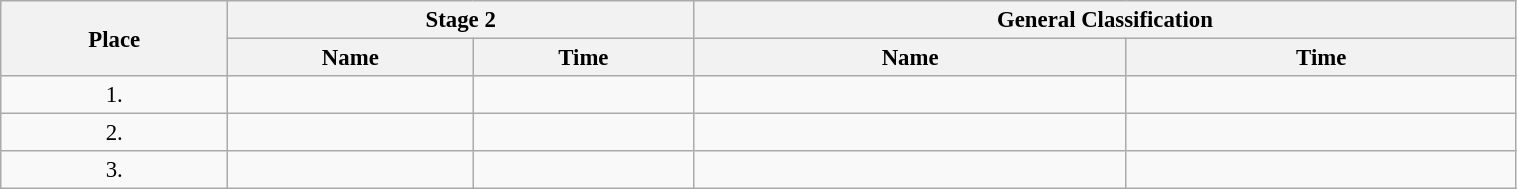<table class=wikitable style="font-size:95%" width="80%">
<tr>
<th rowspan="2">Place</th>
<th colspan="2">Stage 2</th>
<th colspan="2">General Classification</th>
</tr>
<tr>
<th>Name</th>
<th>Time</th>
<th>Name</th>
<th>Time</th>
</tr>
<tr>
<td align="center">1.</td>
<td></td>
<td></td>
<td></td>
<td></td>
</tr>
<tr>
<td align="center">2.</td>
<td></td>
<td></td>
<td></td>
<td></td>
</tr>
<tr>
<td align="center">3.</td>
<td></td>
<td></td>
<td></td>
<td></td>
</tr>
</table>
